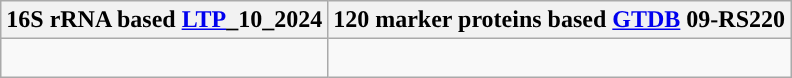<table class="wikitable">
<tr>
<th colspan=1>16S rRNA based <a href='#'>LTP</a>_10_2024</th>
<th colspan=1>120 marker proteins based <a href='#'>GTDB</a> 09-RS220</th>
</tr>
<tr>
<td style="vertical-align:top"><br></td>
<td><br></td>
</tr>
</table>
